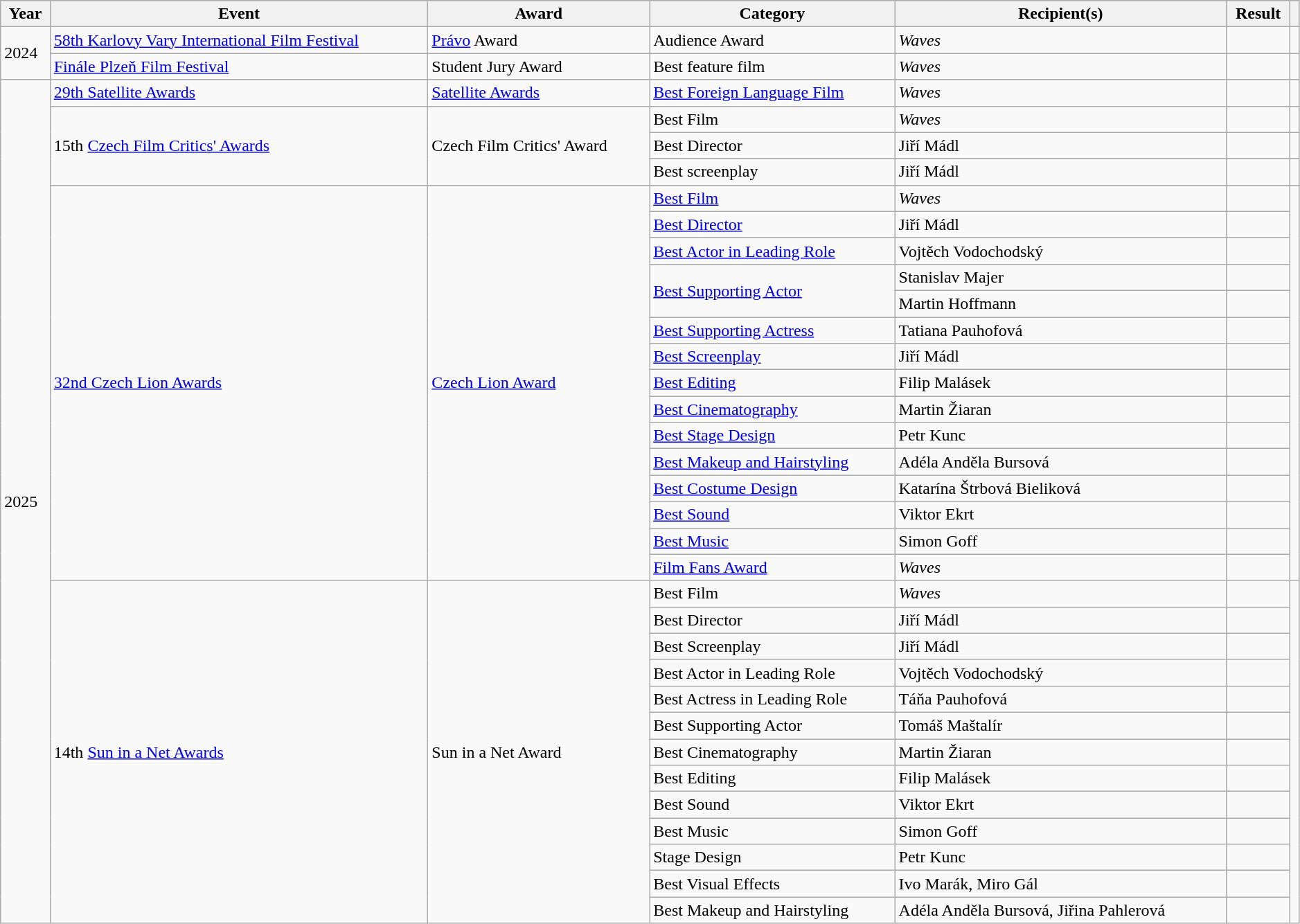<table class="wikitable sortable" style="width: 99%;">
<tr>
<th scope="col">Year</th>
<th scope="col">Event</th>
<th scope="col">Award</th>
<th scope="col">Category</th>
<th scope="col">Recipient(s)</th>
<th scope="col">Result</th>
<th scope="col" class="unsortable"></th>
</tr>
<tr>
<td rowspan="2">2024</td>
<td><a href='#'>58th Karlovy Vary International Film Festival</a></td>
<td><a href='#'>Právo</a> Award</td>
<td>Audience Award</td>
<td><em>Waves</em></td>
<td></td>
<td></td>
</tr>
<tr>
<td><a href='#'>Finále Plzeň Film Festival</a></td>
<td>Student Jury Award</td>
<td>Best feature film</td>
<td><em>Waves</em></td>
<td></td>
<td></td>
</tr>
<tr>
<td rowspan="32">2025</td>
<td><a href='#'>29th Satellite Awards</a></td>
<td><a href='#'>Satellite Awards</a></td>
<td><a href='#'>Best Foreign Language Film</a></td>
<td><em>Waves</em></td>
<td></td>
<td></td>
</tr>
<tr>
<td rowspan="3">15th <a href='#'>Czech Film Critics' Awards</a></td>
<td rowspan="3">Czech Film Critics' Award</td>
<td>Best Film</td>
<td><em>Waves</em></td>
<td></td>
<td></td>
</tr>
<tr>
<td>Best Director</td>
<td>Jiří Mádl</td>
<td></td>
<td></td>
</tr>
<tr>
<td>Best screenplay</td>
<td>Jiří Mádl</td>
<td></td>
<td></td>
</tr>
<tr>
<td rowspan="15"><a href='#'>32nd Czech Lion Awards</a></td>
<td rowspan="15"><a href='#'>Czech Lion Award</a></td>
<td><a href='#'>Best Film</a></td>
<td><em>Waves</em></td>
<td></td>
<td rowspan="15"></td>
</tr>
<tr>
<td><a href='#'>Best Director</a></td>
<td>Jiří Mádl</td>
<td></td>
</tr>
<tr>
<td><a href='#'>Best Actor in Leading Role</a></td>
<td>Vojtěch Vodochodský</td>
<td></td>
</tr>
<tr>
<td rowspan="2"><a href='#'>Best Supporting Actor</a></td>
<td>Stanislav Majer</td>
<td></td>
</tr>
<tr>
<td>Martin Hoffmann</td>
<td></td>
</tr>
<tr>
<td><a href='#'>Best Supporting Actress</a></td>
<td>Tatiana Pauhofová</td>
<td></td>
</tr>
<tr>
<td><a href='#'>Best Screenplay</a></td>
<td>Jiří Mádl</td>
<td></td>
</tr>
<tr>
<td><a href='#'>Best Editing</a></td>
<td>Filip Malásek</td>
<td></td>
</tr>
<tr>
<td><a href='#'>Best Cinematography</a></td>
<td>Martin Žiaran</td>
<td></td>
</tr>
<tr>
<td><a href='#'>Best Stage Design</a></td>
<td>Petr Kunc</td>
<td></td>
</tr>
<tr>
<td><a href='#'>Best Makeup and Hairstyling</a></td>
<td>Adéla Anděla Bursová</td>
<td></td>
</tr>
<tr>
<td><a href='#'>Best Costume Design</a></td>
<td>Katarína Štrbová Bieliková</td>
<td></td>
</tr>
<tr>
<td><a href='#'>Best Sound</a></td>
<td>Viktor Ekrt</td>
<td></td>
</tr>
<tr>
<td><a href='#'>Best Music</a></td>
<td>Simon Goff</td>
<td></td>
</tr>
<tr>
<td><a href='#'>Film Fans Award</a></td>
<td><em>Waves</em></td>
<td></td>
</tr>
<tr>
<td rowspan="14">14th <a href='#'>Sun in a Net Awards</a></td>
<td rowspan="14">Sun in a Net Award</td>
<td>Best Film</td>
<td><em>Waves</em></td>
<td></td>
<td rowspan="14"></td>
</tr>
<tr>
<td>Best Director</td>
<td>Jiří Mádl</td>
<td></td>
</tr>
<tr>
<td>Best Screenplay</td>
<td>Jiří Mádl</td>
<td></td>
</tr>
<tr>
<td>Best Actor in Leading Role</td>
<td>Vojtěch Vodochodský</td>
<td></td>
</tr>
<tr>
<td>Best Actress in Leading Role</td>
<td>Táňa Pauhofová</td>
<td></td>
</tr>
<tr>
<td>Best Supporting Actor</td>
<td>Tomáš Maštalír</td>
<td></td>
</tr>
<tr>
<td>Best Cinematography</td>
<td>Martin Žiaran</td>
<td></td>
</tr>
<tr>
<td>Best Editing</td>
<td>Filip Malásek</td>
<td></td>
</tr>
<tr>
<td>Best Sound</td>
<td>Viktor Ekrt</td>
<td></td>
</tr>
<tr>
<td>Best Music</td>
<td>Simon Goff</td>
<td></td>
</tr>
<tr>
<td>Stage Design</td>
<td>Petr Kunc</td>
<td></td>
</tr>
<tr>
<td>Best Visual Effects</td>
<td>Ivo Marák, Miro Gál</td>
<td></td>
</tr>
<tr>
<td>Best Makeup and Hairstyling</td>
<td>Adéla Anděla Bursová, Jiřina Pahlerová</td>
<td></td>
</tr>
</table>
